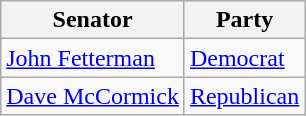<table class="wikitable">
<tr>
<th>Senator</th>
<th>Party</th>
</tr>
<tr>
<td><a href='#'>John Fetterman</a></td>
<td><a href='#'>Democrat</a></td>
</tr>
<tr>
<td><a href='#'>Dave McCormick</a></td>
<td><a href='#'>Republican</a></td>
</tr>
</table>
